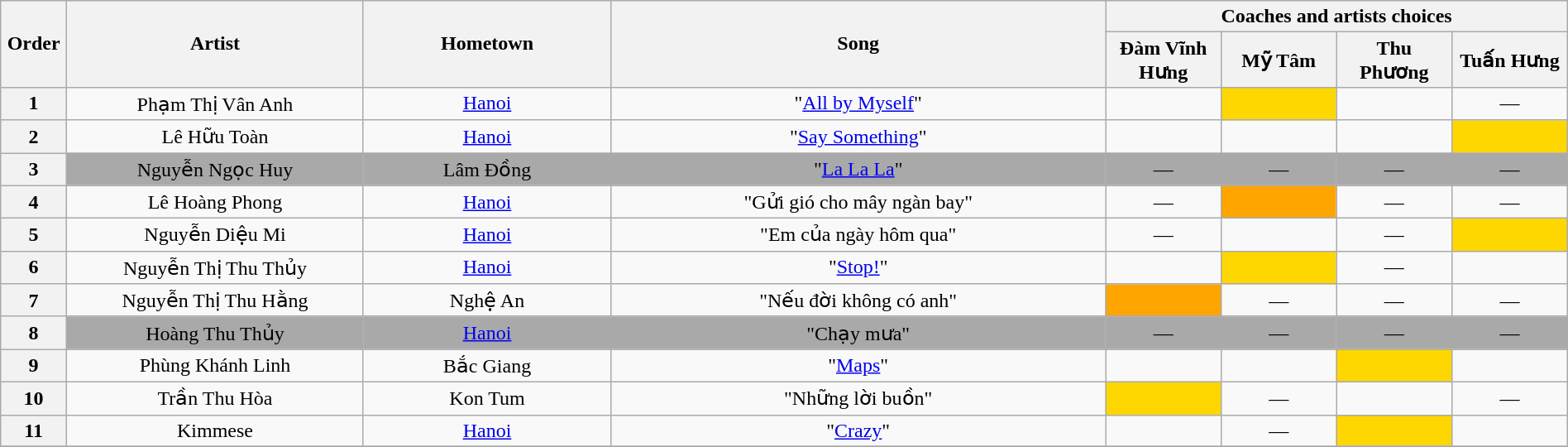<table class="wikitable" style="text-align:center; width:100%;">
<tr>
<th scope="col" rowspan="2" style="width:04%;">Order</th>
<th scope="col" rowspan="2" style="width:18%;">Artist</th>
<th scope="col" rowspan="2" style="width:15%;">Hometown</th>
<th scope="col" rowspan="2" style="width:30%;">Song</th>
<th colspan="4" style="width:28%;">Coaches and artists choices</th>
</tr>
<tr>
<th style="width:07%;">Đàm Vĩnh Hưng</th>
<th style="width:07%;">Mỹ Tâm</th>
<th style="width:07%;">Thu Phương</th>
<th style="width:07%;">Tuấn Hưng</th>
</tr>
<tr>
<th>1</th>
<td>Phạm Thị Vân Anh</td>
<td><a href='#'>Hanoi</a></td>
<td>"<a href='#'>All by Myself</a>"</td>
<td style="text-align:center;"></td>
<td style="background:gold;text-align:center;"></td>
<td style="text-align:center;"></td>
<td align="center">—</td>
</tr>
<tr>
<th>2</th>
<td>Lê Hữu Toàn</td>
<td><a href='#'>Hanoi</a></td>
<td>"<a href='#'>Say Something</a>"</td>
<td style="text-align:center;"></td>
<td style="text-align:center;"></td>
<td style="text-align:center;"></td>
<td style="background:gold;text-align:center;"></td>
</tr>
<tr>
<th>3</th>
<td style="background:darkgrey;">Nguyễn Ngọc Huy</td>
<td style="background:darkgrey;">Lâm Đồng</td>
<td style="background:darkgrey;">"<a href='#'>La La La</a>"</td>
<td style="background:darkgrey;text-align:center;">—</td>
<td style="background:darkgrey;text-align:center;">—</td>
<td style="background:darkgrey;text-align:center;">—</td>
<td style="background:darkgrey;text-align:center;">—</td>
</tr>
<tr>
<th>4</th>
<td>Lê Hoàng Phong</td>
<td><a href='#'>Hanoi</a></td>
<td>"Gửi gió cho mây ngàn bay"</td>
<td align="center">—</td>
<td style="background:orange;text-align:center;"></td>
<td align="center">—</td>
<td align="center">—</td>
</tr>
<tr>
<th>5</th>
<td>Nguyễn Diệu Mi</td>
<td><a href='#'>Hanoi</a></td>
<td>"Em của ngày hôm qua"</td>
<td align="center">—</td>
<td style="text-align:center;"></td>
<td align="center">—</td>
<td style="background:gold;text-align:center;"></td>
</tr>
<tr>
<th>6</th>
<td>Nguyễn Thị Thu Thủy</td>
<td><a href='#'>Hanoi</a></td>
<td>"<a href='#'>Stop!</a>"</td>
<td style="text-align:center;"></td>
<td style="background:gold;text-align:center;"></td>
<td align="center">—</td>
<td style="text-align:center;"></td>
</tr>
<tr>
<th>7</th>
<td>Nguyễn Thị Thu Hằng</td>
<td>Nghệ An</td>
<td>"Nếu đời không có anh"</td>
<td style="background:orange;text-align:center;"></td>
<td align="center">—</td>
<td align="center">—</td>
<td align="center">—</td>
</tr>
<tr>
<th>8</th>
<td style="background:darkgrey;">Hoàng Thu Thủy</td>
<td style="background:darkgrey;"><a href='#'>Hanoi</a></td>
<td style="background:darkgrey;">"Chạy mưa"</td>
<td style="background:darkgrey;text-align:center;">—</td>
<td style="background:darkgrey;text-align:center;">—</td>
<td style="background:darkgrey;text-align:center;">—</td>
<td style="background:darkgrey;text-align:center;">—</td>
</tr>
<tr>
<th>9</th>
<td>Phùng Khánh Linh</td>
<td>Bắc Giang</td>
<td>"<a href='#'>Maps</a>"</td>
<td style="text-align:center;"></td>
<td style="text-align:center;"></td>
<td style="background:gold;text-align:center;"></td>
<td style="text-align:center;"></td>
</tr>
<tr>
<th>10</th>
<td>Trần Thu Hòa</td>
<td>Kon Tum</td>
<td>"Những lời buồn"</td>
<td style="background:gold;text-align:center;"></td>
<td align="center">—</td>
<td style="text-align:center;"></td>
<td align="center">—</td>
</tr>
<tr>
<th>11</th>
<td>Kimmese</td>
<td><a href='#'>Hanoi</a></td>
<td>"<a href='#'>Crazy</a>"</td>
<td style="text-align:center;"></td>
<td align="center">—</td>
<td style="background:gold;text-align:center;"></td>
<td style="text-align:center;"></td>
</tr>
<tr>
</tr>
</table>
